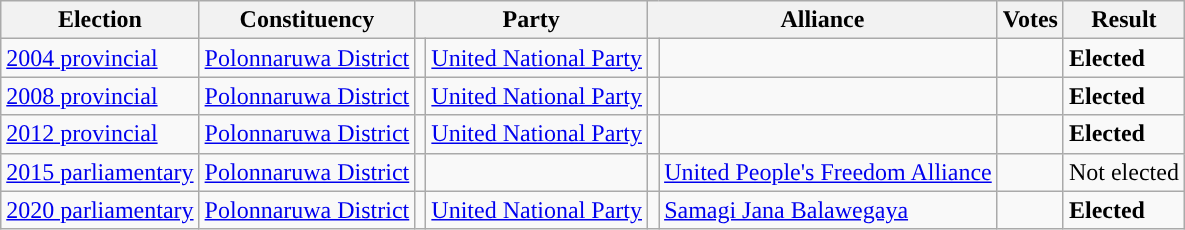<table class="wikitable" style="text-align:left;">
<tr>
<th scope=col>Election</th>
<th scope=col>Constituency</th>
<th scope=col colspan="2">Party</th>
<th scope=col colspan="2">Alliance</th>
<th scope=col>Votes</th>
<th scope=col>Result</th>
</tr>
<tr>
<td><a href='#'>2004 provincial</a></td>
<td><a href='#'>Polonnaruwa District</a></td>
<td style="background:"></td>
<td><a href='#'>United National Party</a></td>
<td></td>
<td></td>
<td align=right></td>
<td><strong>Elected</strong></td>
</tr>
<tr>
<td><a href='#'>2008 provincial</a></td>
<td><a href='#'>Polonnaruwa District</a></td>
<td style="background:"></td>
<td><a href='#'>United National Party</a></td>
<td></td>
<td></td>
<td align=right></td>
<td><strong>Elected</strong></td>
</tr>
<tr>
<td><a href='#'>2012 provincial</a></td>
<td><a href='#'>Polonnaruwa District</a></td>
<td style="background:"></td>
<td><a href='#'>United National Party</a></td>
<td></td>
<td></td>
<td align=right></td>
<td><strong>Elected</strong></td>
</tr>
<tr>
<td><a href='#'>2015 parliamentary</a></td>
<td><a href='#'>Polonnaruwa District</a></td>
<td></td>
<td></td>
<td style="background:"></td>
<td><a href='#'>United People's Freedom Alliance</a></td>
<td align=right></td>
<td>Not elected</td>
</tr>
<tr>
<td><a href='#'>2020 parliamentary</a></td>
<td><a href='#'>Polonnaruwa District</a></td>
<td style="background:"></td>
<td><a href='#'>United National Party</a></td>
<td style="background:"></td>
<td><a href='#'>Samagi Jana Balawegaya</a></td>
<td align=right></td>
<td><strong>Elected</strong></td>
</tr>
</table>
